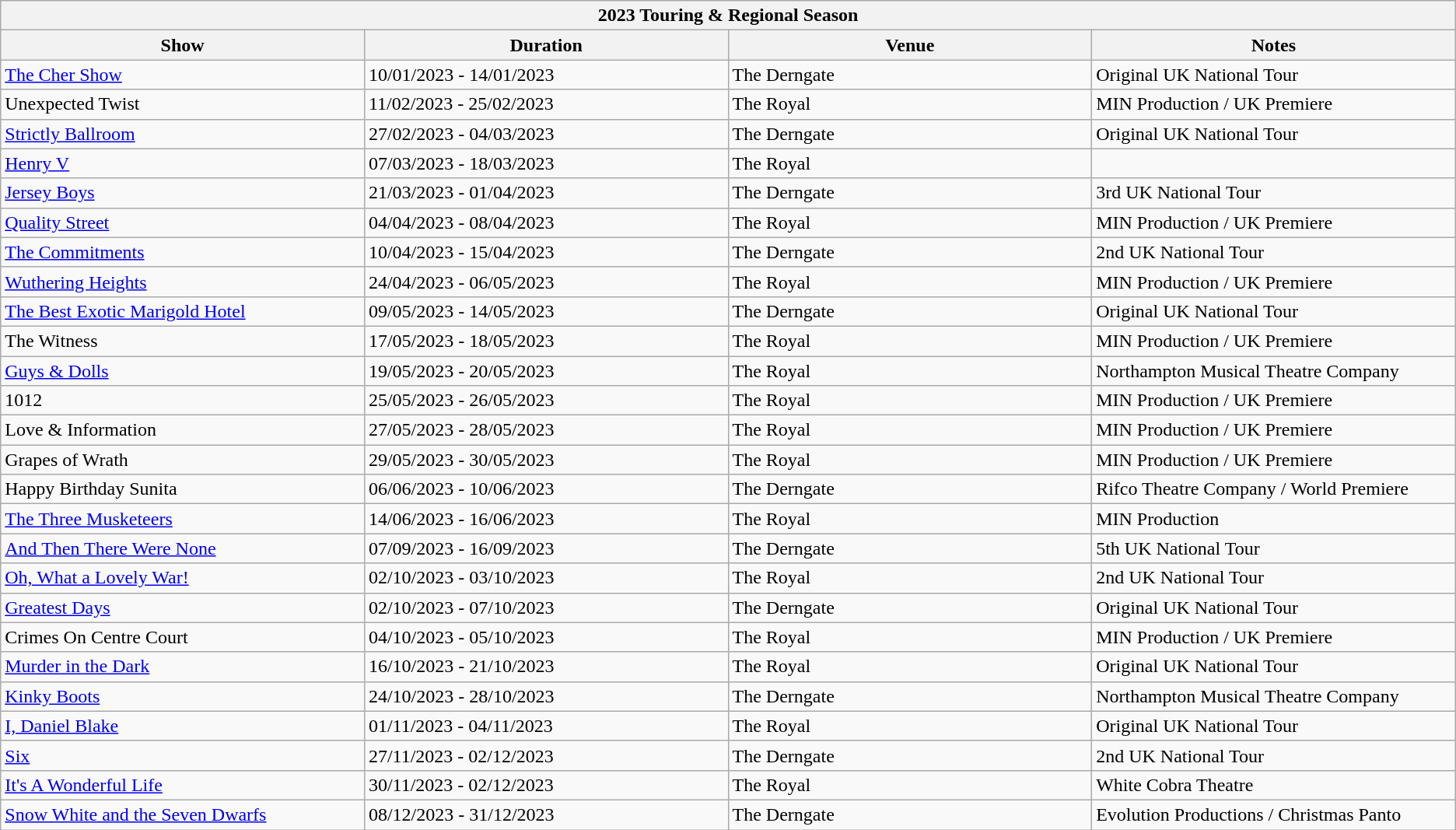<table class="wikitable collapsible autocollapse">
<tr>
<th colspan="4">2023 Touring & Regional Season </th>
</tr>
<tr>
<th width="10%">Show</th>
<th width="10%">Duration</th>
<th width="10%">Venue</th>
<th width="10%">Notes</th>
</tr>
<tr>
<td><a href='#'>The Cher Show</a></td>
<td>10/01/2023 - 14/01/2023</td>
<td>The Derngate</td>
<td>Original UK National Tour</td>
</tr>
<tr>
<td>Unexpected Twist</td>
<td>11/02/2023 - 25/02/2023</td>
<td>The Royal</td>
<td>MIN Production / UK Premiere</td>
</tr>
<tr>
<td><a href='#'>Strictly Ballroom</a></td>
<td>27/02/2023 - 04/03/2023</td>
<td>The Derngate</td>
<td>Original UK National Tour</td>
</tr>
<tr>
<td><a href='#'>Henry V</a></td>
<td>07/03/2023 - 18/03/2023</td>
<td>The Royal</td>
<td></td>
</tr>
<tr>
<td><a href='#'>Jersey Boys</a></td>
<td>21/03/2023 - 01/04/2023</td>
<td>The Derngate</td>
<td>3rd UK National Tour</td>
</tr>
<tr>
<td><a href='#'>Quality Street</a></td>
<td>04/04/2023 - 08/04/2023</td>
<td>The Royal</td>
<td>MIN Production / UK Premiere</td>
</tr>
<tr>
<td><a href='#'>The Commitments</a></td>
<td>10/04/2023 - 15/04/2023</td>
<td>The Derngate</td>
<td>2nd UK National Tour</td>
</tr>
<tr>
<td><a href='#'>Wuthering Heights</a></td>
<td>24/04/2023 - 06/05/2023</td>
<td>The Royal</td>
<td>MIN Production / UK Premiere</td>
</tr>
<tr>
<td><a href='#'>The Best Exotic Marigold Hotel</a></td>
<td>09/05/2023 - 14/05/2023</td>
<td>The Derngate</td>
<td>Original UK National Tour</td>
</tr>
<tr>
<td>The Witness</td>
<td>17/05/2023 - 18/05/2023</td>
<td>The Royal</td>
<td>MIN Production / UK Premiere</td>
</tr>
<tr>
<td><a href='#'>Guys & Dolls</a></td>
<td>19/05/2023 - 20/05/2023</td>
<td>The Royal</td>
<td>Northampton Musical Theatre Company</td>
</tr>
<tr>
<td>1012</td>
<td>25/05/2023 - 26/05/2023</td>
<td>The Royal</td>
<td>MIN Production / UK Premiere</td>
</tr>
<tr>
<td>Love & Information</td>
<td>27/05/2023 - 28/05/2023</td>
<td>The Royal</td>
<td>MIN Production / UK Premiere</td>
</tr>
<tr>
<td>Grapes of Wrath</td>
<td>29/05/2023 - 30/05/2023</td>
<td>The Royal</td>
<td>MIN Production / UK Premiere</td>
</tr>
<tr>
<td>Happy Birthday Sunita</td>
<td>06/06/2023 - 10/06/2023</td>
<td>The Derngate</td>
<td>Rifco Theatre Company / World Premiere</td>
</tr>
<tr>
<td><a href='#'>The Three Musketeers</a></td>
<td>14/06/2023 - 16/06/2023</td>
<td>The Royal</td>
<td>MIN Production</td>
</tr>
<tr>
<td><a href='#'>And Then There Were None</a></td>
<td>07/09/2023 - 16/09/2023</td>
<td>The Derngate</td>
<td>5th UK National Tour</td>
</tr>
<tr>
<td><a href='#'>Oh, What a Lovely War!</a></td>
<td>02/10/2023 - 03/10/2023</td>
<td>The Royal</td>
<td>2nd UK National Tour</td>
</tr>
<tr>
<td><a href='#'>Greatest Days</a></td>
<td>02/10/2023 - 07/10/2023</td>
<td>The Derngate</td>
<td>Original UK National Tour</td>
</tr>
<tr>
<td>Crimes On Centre Court</td>
<td>04/10/2023 - 05/10/2023</td>
<td>The Royal</td>
<td>MIN Production / UK Premiere</td>
</tr>
<tr>
<td><a href='#'>Murder in the Dark</a></td>
<td>16/10/2023 - 21/10/2023</td>
<td>The Royal</td>
<td>Original UK National Tour</td>
</tr>
<tr>
<td><a href='#'>Kinky Boots</a></td>
<td>24/10/2023 - 28/10/2023</td>
<td>The Derngate</td>
<td>Northampton Musical Theatre Company</td>
</tr>
<tr>
<td><a href='#'>I, Daniel Blake</a></td>
<td>01/11/2023 - 04/11/2023</td>
<td>The Royal</td>
<td>Original UK National Tour</td>
</tr>
<tr>
<td><a href='#'>Six</a></td>
<td>27/11/2023 - 02/12/2023</td>
<td>The Derngate</td>
<td>2nd UK National Tour</td>
</tr>
<tr>
<td><a href='#'>It's A Wonderful Life</a></td>
<td>30/11/2023 - 02/12/2023</td>
<td>The Royal</td>
<td>White Cobra Theatre</td>
</tr>
<tr>
<td><a href='#'>Snow White and the Seven Dwarfs</a></td>
<td>08/12/2023 - 31/12/2023</td>
<td>The Derngate</td>
<td>Evolution Productions / Christmas Panto</td>
</tr>
</table>
